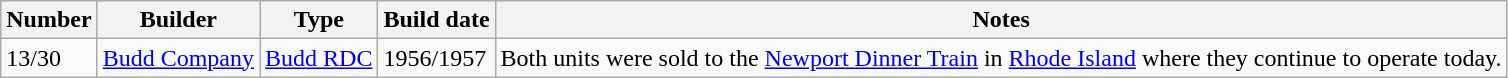<table class="wikitable">
<tr>
<th>Number</th>
<th>Builder</th>
<th>Type</th>
<th>Build date</th>
<th>Notes</th>
</tr>
<tr>
<td>13/30</td>
<td><a href='#'>Budd Company</a></td>
<td><a href='#'>Budd RDC</a></td>
<td>1956/1957</td>
<td>Both units were sold to the <a href='#'>Newport Dinner Train</a> in <a href='#'>Rhode Island</a> where they continue to operate today.</td>
</tr>
</table>
